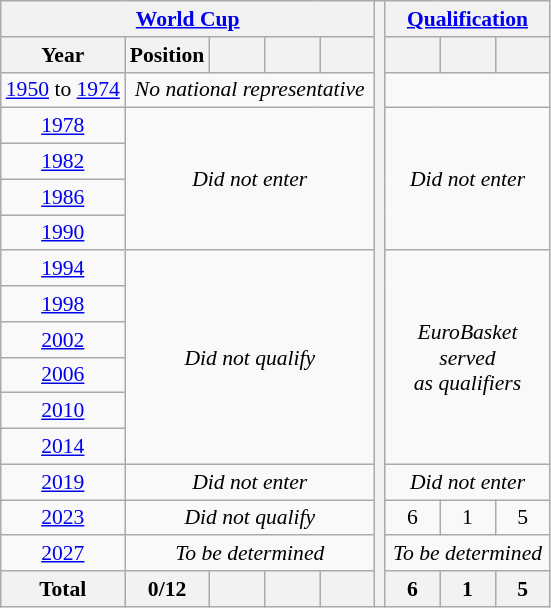<table class="wikitable" style="text-align: center;font-size:90%;">
<tr>
<th colspan=5><a href='#'>World Cup</a></th>
<th rowspan=17></th>
<th colspan=3><a href='#'>Qualification</a></th>
</tr>
<tr>
<th>Year</th>
<th>Position</th>
<th width=30></th>
<th width=30></th>
<th width=30></th>
<th width=30></th>
<th width=30></th>
<th width=30></th>
</tr>
<tr>
<td><a href='#'>1950</a> to <a href='#'>1974</a></td>
<td colspan=4><em>No national representative</em></td>
</tr>
<tr>
<td> <a href='#'>1978</a></td>
<td colspan=4 rowspan=4><em>Did not enter</em></td>
<td colspan=3 rowspan=4><em>Did not enter</em></td>
</tr>
<tr>
<td> <a href='#'>1982</a></td>
</tr>
<tr>
<td> <a href='#'>1986</a></td>
</tr>
<tr>
<td> <a href='#'>1990</a></td>
</tr>
<tr>
<td> <a href='#'>1994</a></td>
<td colspan=4 rowspan=6><em>Did not qualify</em></td>
<td colspan=3 rowspan=6><em>EuroBasket served<br>as qualifiers</em></td>
</tr>
<tr>
<td> <a href='#'>1998</a></td>
</tr>
<tr>
<td> <a href='#'>2002</a></td>
</tr>
<tr>
<td> <a href='#'>2006</a></td>
</tr>
<tr>
<td> <a href='#'>2010</a></td>
</tr>
<tr>
<td> <a href='#'>2014</a></td>
</tr>
<tr>
<td> <a href='#'>2019</a></td>
<td colspan=4><em>Did not enter</em></td>
<td colspan=3><em>Did not enter</em></td>
</tr>
<tr>
<td> <a href='#'>2023</a></td>
<td colspan=4><em>Did not qualify</em></td>
<td>6</td>
<td>1</td>
<td>5</td>
</tr>
<tr>
<td> <a href='#'>2027</a></td>
<td colspan=4><em>To be determined</em></td>
<td colspan=3><em>To be determined</em></td>
</tr>
<tr>
<th>Total</th>
<th>0/12</th>
<th></th>
<th></th>
<th></th>
<th>6</th>
<th>1</th>
<th>5</th>
</tr>
</table>
